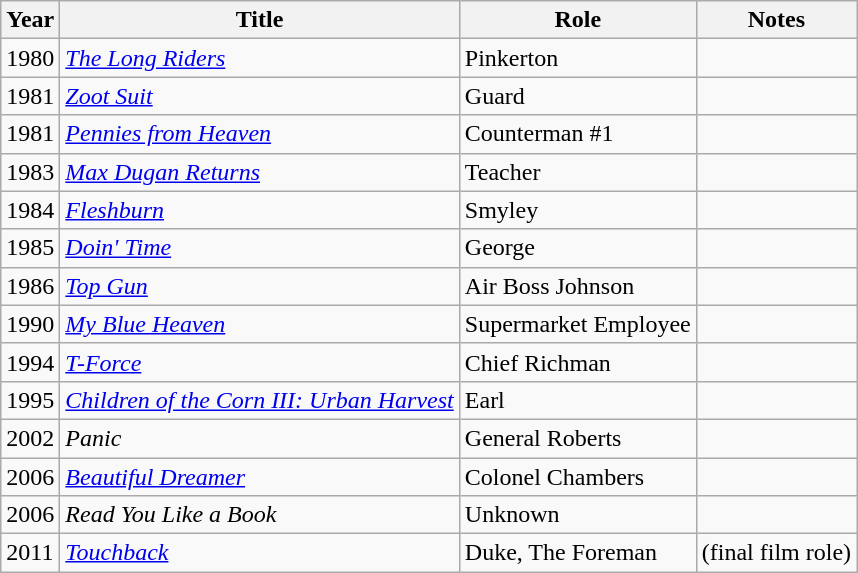<table class="wikitable sortable">
<tr>
<th>Year</th>
<th>Title</th>
<th>Role</th>
<th>Notes</th>
</tr>
<tr>
<td>1980</td>
<td><em><a href='#'>The Long Riders</a></em></td>
<td>Pinkerton</td>
<td></td>
</tr>
<tr>
<td>1981</td>
<td><em><a href='#'>Zoot Suit</a></em></td>
<td>Guard</td>
<td></td>
</tr>
<tr>
<td>1981</td>
<td><em><a href='#'>Pennies from Heaven</a></em></td>
<td>Counterman #1</td>
<td></td>
</tr>
<tr>
<td>1983</td>
<td><em><a href='#'>Max Dugan Returns</a></em></td>
<td>Teacher</td>
<td></td>
</tr>
<tr>
<td>1984</td>
<td><em><a href='#'>Fleshburn</a></em></td>
<td>Smyley</td>
<td></td>
</tr>
<tr>
<td>1985</td>
<td><em><a href='#'>Doin' Time</a></em></td>
<td>George</td>
<td></td>
</tr>
<tr>
<td>1986</td>
<td><em><a href='#'>Top Gun</a></em></td>
<td>Air Boss Johnson</td>
<td></td>
</tr>
<tr>
<td>1990</td>
<td><em><a href='#'>My Blue Heaven</a></em></td>
<td>Supermarket Employee</td>
<td></td>
</tr>
<tr>
<td>1994</td>
<td><em><a href='#'>T-Force</a></em></td>
<td>Chief Richman</td>
<td></td>
</tr>
<tr>
<td>1995</td>
<td><em><a href='#'>Children of the Corn III: Urban Harvest</a></em></td>
<td>Earl</td>
<td></td>
</tr>
<tr>
<td>2002</td>
<td><em>Panic</em></td>
<td>General Roberts</td>
<td></td>
</tr>
<tr>
<td>2006</td>
<td><em><a href='#'>Beautiful Dreamer</a></em></td>
<td>Colonel Chambers</td>
<td></td>
</tr>
<tr>
<td>2006</td>
<td><em>Read You Like a Book</em></td>
<td>Unknown</td>
<td></td>
</tr>
<tr>
<td>2011</td>
<td><em><a href='#'>Touchback</a></em></td>
<td>Duke, The Foreman</td>
<td>(final film role)</td>
</tr>
</table>
